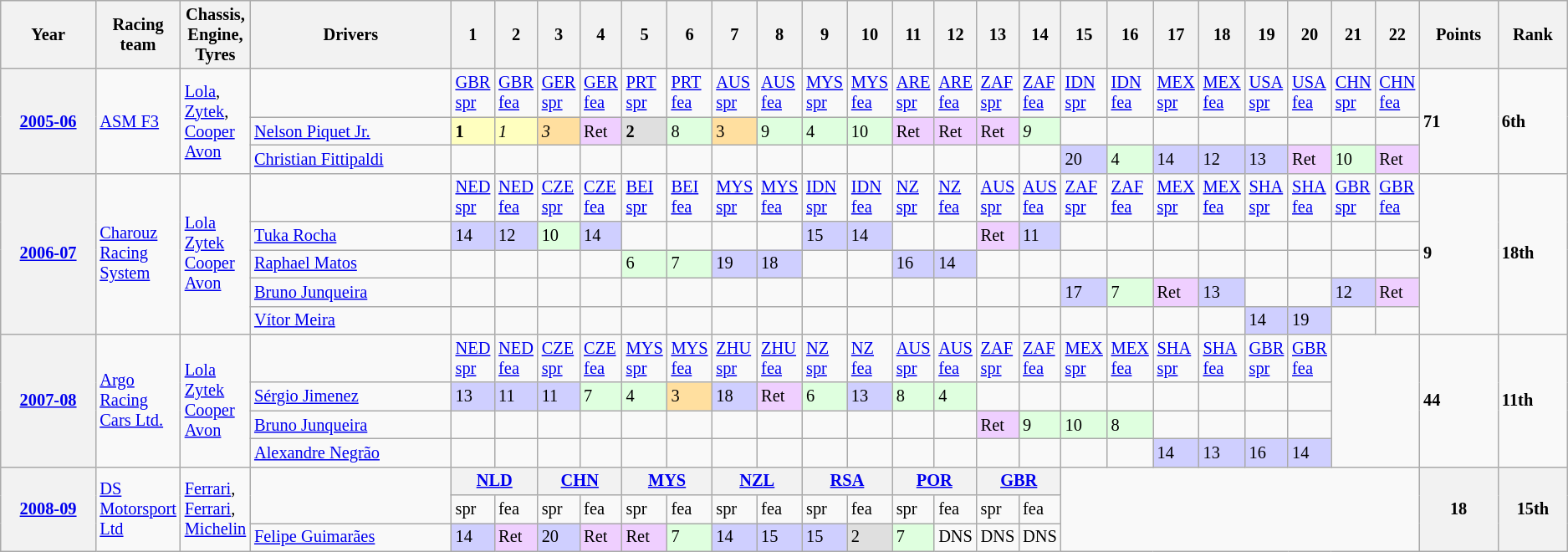<table class="wikitable" style="font-size: 85%">
<tr>
<th>Year</th>
<th width="4%">Racing<br>team</th>
<th width="4%">Chassis,<br>Engine,<br>Tyres</th>
<th>Drivers</th>
<th width="2%">1</th>
<th width="2%">2</th>
<th width="2%">3</th>
<th width="2%">4</th>
<th width="2%">5</th>
<th width="2%">6</th>
<th width="2%">7</th>
<th width="2%">8</th>
<th width="2%">9</th>
<th width="2%">10</th>
<th width="2%">11</th>
<th width="2%">12</th>
<th width="2%">13</th>
<th width="2%">14</th>
<th width="2%">15</th>
<th width="2%">16</th>
<th width="2%">17</th>
<th width="2%">18</th>
<th width="2%">19</th>
<th width="2%">20</th>
<th width="2%">21</th>
<th width="2%">22</th>
<th>Points</th>
<th>Rank</th>
</tr>
<tr>
<th rowspan=3><a href='#'>2005-06</a></th>
<td rowspan=3><a href='#'>ASM F3</a></td>
<td rowspan=3><a href='#'>Lola</a>,<br><a href='#'>Zytek</a>,<br><a href='#'>Cooper Avon</a></td>
<td></td>
<td><a href='#'>GBR spr</a></td>
<td><a href='#'>GBR fea</a></td>
<td><a href='#'>GER spr</a></td>
<td><a href='#'>GER fea</a></td>
<td><a href='#'>PRT spr</a></td>
<td><a href='#'>PRT fea</a></td>
<td><a href='#'>AUS spr</a></td>
<td><a href='#'>AUS fea</a></td>
<td><a href='#'>MYS spr</a></td>
<td><a href='#'>MYS fea</a></td>
<td><a href='#'>ARE spr</a></td>
<td><a href='#'>ARE fea</a></td>
<td><a href='#'>ZAF spr</a></td>
<td><a href='#'>ZAF fea</a></td>
<td><a href='#'>IDN spr</a></td>
<td><a href='#'>IDN fea</a></td>
<td><a href='#'>MEX spr</a></td>
<td><a href='#'>MEX fea</a></td>
<td><a href='#'>USA spr</a></td>
<td><a href='#'>USA fea</a></td>
<td><a href='#'>CHN spr</a></td>
<td><a href='#'>CHN fea</a></td>
<td rowspan=3><strong>71</strong></td>
<td rowspan=3><strong>6th</strong></td>
</tr>
<tr>
<td><a href='#'>Nelson Piquet Jr.</a></td>
<td style="background:#FFFFBF;"><strong>1</strong></td>
<td style="background:#FFFFBF;"><em>1</em></td>
<td style="background:#FFDF9F;"><em>3</em></td>
<td style="background:#EFCFFF;">Ret</td>
<td style="background:#DFDFDF;"><strong>2</strong></td>
<td style="background:#DFFFDF;">8</td>
<td style="background:#FFDF9F;">3</td>
<td style="background:#DFFFDF;">9</td>
<td style="background:#DFFFDF;">4</td>
<td style="background:#DFFFDF;">10</td>
<td style="background:#EFCFFF;">Ret</td>
<td style="background:#EFCFFF;">Ret</td>
<td style="background:#EFCFFF;">Ret</td>
<td style="background:#DFFFDF;"><em>9</em></td>
<td></td>
<td></td>
<td></td>
<td></td>
<td></td>
<td></td>
<td></td>
<td></td>
</tr>
<tr>
<td><a href='#'>Christian Fittipaldi</a></td>
<td></td>
<td></td>
<td></td>
<td></td>
<td></td>
<td></td>
<td></td>
<td></td>
<td></td>
<td></td>
<td></td>
<td></td>
<td></td>
<td></td>
<td style="background:#CFCFFF;">20</td>
<td style="background:#DFFFDF;">4</td>
<td style="background:#CFCFFF;">14</td>
<td style="background:#CFCFFF;">12</td>
<td style="background:#CFCFFF;">13</td>
<td style="background:#EFCFFF;">Ret</td>
<td style="background:#DFFFDF;">10</td>
<td style="background:#EFCFFF;">Ret</td>
</tr>
<tr>
<th rowspan=5><a href='#'>2006-07</a></th>
<td rowspan=5><a href='#'>Charouz Racing System</a></td>
<td rowspan=5><a href='#'>Lola</a><br><a href='#'>Zytek</a><br><a href='#'>Cooper Avon</a></td>
<td></td>
<td><a href='#'>NED spr</a></td>
<td><a href='#'>NED fea</a></td>
<td><a href='#'>CZE spr</a></td>
<td><a href='#'>CZE fea</a></td>
<td><a href='#'>BEI spr</a></td>
<td><a href='#'>BEI fea</a></td>
<td><a href='#'>MYS spr</a></td>
<td><a href='#'>MYS fea</a></td>
<td><a href='#'>IDN spr</a></td>
<td><a href='#'>IDN fea</a></td>
<td><a href='#'>NZ spr</a></td>
<td><a href='#'>NZ fea</a></td>
<td><a href='#'>AUS spr</a></td>
<td><a href='#'>AUS fea</a></td>
<td><a href='#'>ZAF spr</a></td>
<td><a href='#'>ZAF fea</a></td>
<td><a href='#'>MEX spr</a></td>
<td><a href='#'>MEX fea</a></td>
<td><a href='#'>SHA spr</a></td>
<td><a href='#'>SHA fea</a></td>
<td><a href='#'>GBR spr</a></td>
<td><a href='#'>GBR fea</a></td>
<td rowspan=5><strong>9</strong></td>
<td rowspan=5><strong>18th</strong></td>
</tr>
<tr>
<td><a href='#'>Tuka Rocha</a></td>
<td style="background:#CFCFFF;">14</td>
<td style="background:#CFCFFF;">12</td>
<td style="background:#DFFFDF;">10</td>
<td style="background:#CFCFFF;">14</td>
<td></td>
<td></td>
<td></td>
<td></td>
<td style="background:#CFCFFF;">15</td>
<td style="background:#CFCFFF;">14</td>
<td></td>
<td></td>
<td style="background:#EFCFFF;">Ret</td>
<td style="background:#CFCFFF;">11</td>
<td></td>
<td></td>
<td></td>
<td></td>
<td></td>
<td></td>
<td></td>
<td></td>
</tr>
<tr>
<td><a href='#'>Raphael Matos</a></td>
<td></td>
<td></td>
<td></td>
<td></td>
<td style="background:#DFFFDF;">6</td>
<td style="background:#DFFFDF;">7</td>
<td style="background:#CFCFFF;">19</td>
<td style="background:#CFCFFF;">18</td>
<td></td>
<td></td>
<td style="background:#CFCFFF;">16</td>
<td style="background:#CFCFFF;">14</td>
<td></td>
<td></td>
<td></td>
<td></td>
<td></td>
<td></td>
<td></td>
<td></td>
<td></td>
<td></td>
</tr>
<tr>
<td><a href='#'>Bruno Junqueira</a></td>
<td></td>
<td></td>
<td></td>
<td></td>
<td></td>
<td></td>
<td></td>
<td></td>
<td></td>
<td></td>
<td></td>
<td></td>
<td></td>
<td></td>
<td style="background:#CFCFFF;">17</td>
<td style="background:#DFFFDF;">7</td>
<td style="background:#EFCFFF;">Ret</td>
<td style="background:#CFCFFF;">13</td>
<td></td>
<td></td>
<td style="background:#CFCFFF;">12</td>
<td style="background:#EFCFFF;">Ret</td>
</tr>
<tr>
<td><a href='#'>Vítor Meira</a></td>
<td></td>
<td></td>
<td></td>
<td></td>
<td></td>
<td></td>
<td></td>
<td></td>
<td></td>
<td></td>
<td></td>
<td></td>
<td></td>
<td></td>
<td></td>
<td></td>
<td></td>
<td></td>
<td style="background:#CFCFFF;">14</td>
<td style="background:#CFCFFF;">19</td>
<td></td>
<td></td>
</tr>
<tr>
<th rowspan=4><a href='#'>2007-08</a></th>
<td rowspan=4><a href='#'>Argo Racing Cars Ltd.</a></td>
<td rowspan=4><a href='#'>Lola</a><br><a href='#'>Zytek</a><br><a href='#'>Cooper Avon</a></td>
<td></td>
<td><a href='#'>NED spr</a></td>
<td><a href='#'>NED fea</a></td>
<td><a href='#'>CZE spr</a></td>
<td><a href='#'>CZE fea</a></td>
<td><a href='#'>MYS spr</a></td>
<td><a href='#'>MYS fea</a></td>
<td><a href='#'>ZHU spr</a></td>
<td><a href='#'>ZHU fea</a></td>
<td><a href='#'>NZ spr</a></td>
<td><a href='#'>NZ fea</a></td>
<td><a href='#'>AUS spr</a></td>
<td><a href='#'>AUS fea</a></td>
<td><a href='#'>ZAF spr</a></td>
<td><a href='#'>ZAF fea</a></td>
<td><a href='#'>MEX spr</a></td>
<td><a href='#'>MEX fea</a></td>
<td><a href='#'>SHA spr</a></td>
<td><a href='#'>SHA fea</a></td>
<td><a href='#'>GBR spr</a></td>
<td><a href='#'>GBR fea</a></td>
<td colspan=2 rowspan=4></td>
<td rowspan=4><strong>44</strong></td>
<td rowspan=4><strong>11th</strong></td>
</tr>
<tr>
<td><a href='#'>Sérgio Jimenez</a></td>
<td style="background:#CFCFFF;">13</td>
<td style="background:#CFCFFF;">11</td>
<td style="background:#CFCFFF;">11</td>
<td style="background:#DFFFDF;">7</td>
<td style="background:#DFFFDF;">4</td>
<td style="background:#FFDF9F;">3</td>
<td style="background:#CFCFFF;">18</td>
<td style="background:#EFCFFF;">Ret</td>
<td style="background:#DFFFDF;">6</td>
<td style="background:#CFCFFF;">13</td>
<td style="background:#DFFFDF;">8</td>
<td style="background:#DFFFDF;">4</td>
<td></td>
<td></td>
<td></td>
<td></td>
<td></td>
<td></td>
<td></td>
<td></td>
</tr>
<tr>
<td><a href='#'>Bruno Junqueira</a></td>
<td></td>
<td></td>
<td></td>
<td></td>
<td></td>
<td></td>
<td></td>
<td></td>
<td></td>
<td></td>
<td></td>
<td></td>
<td style="background:#EFCFFF;">Ret</td>
<td style="background:#DFFFDF;">9</td>
<td style="background:#DFFFDF;">10</td>
<td style="background:#DFFFDF;">8</td>
<td></td>
<td></td>
<td></td>
<td></td>
</tr>
<tr>
<td><a href='#'>Alexandre Negrão</a></td>
<td></td>
<td></td>
<td></td>
<td></td>
<td></td>
<td></td>
<td></td>
<td></td>
<td></td>
<td></td>
<td></td>
<td></td>
<td></td>
<td></td>
<td></td>
<td></td>
<td style="background:#CFCFFF;">14</td>
<td style="background:#CFCFFF;">13</td>
<td style="background:#CFCFFF;">16</td>
<td style="background:#CFCFFF;">14</td>
</tr>
<tr>
<th rowspan=3><a href='#'>2008-09</a></th>
<td rowspan=3><a href='#'>DS Motorsport Ltd</a></td>
<td rowspan=3><a href='#'>Ferrari</a>,<br><a href='#'>Ferrari</a>,<br><a href='#'>Michelin</a></td>
<td rowspan=2></td>
<th colspan=2><a href='#'>NLD</a></th>
<th colspan=2><a href='#'>CHN</a></th>
<th colspan=2><a href='#'>MYS</a></th>
<th colspan=2><a href='#'>NZL</a></th>
<th colspan=2><a href='#'>RSA</a></th>
<th colspan=2><a href='#'>POR</a></th>
<th colspan=2><a href='#'>GBR</a></th>
<td colspan=8 rowspan=3></td>
<th rowspan=3>18</th>
<th rowspan=3>15th</th>
</tr>
<tr>
<td>spr</td>
<td>fea</td>
<td>spr</td>
<td>fea</td>
<td>spr</td>
<td>fea</td>
<td>spr</td>
<td>fea</td>
<td>spr</td>
<td>fea</td>
<td>spr</td>
<td>fea</td>
<td>spr</td>
<td>fea</td>
</tr>
<tr>
<td><a href='#'>Felipe Guimarães</a></td>
<td style="background:#CFCFFF;">14</td>
<td style="background:#EFCFFF;">Ret</td>
<td style="background:#CFCFFF;">20</td>
<td style="background:#EFCFFF;">Ret</td>
<td style="background:#EFCFFF;">Ret</td>
<td style="background:#DFFFDF;">7</td>
<td style="background:#CFCFFF;">14</td>
<td style="background:#CFCFFF;">15</td>
<td style="background:#CFCFFF;">15</td>
<td style="background:#DFDFDF;">2</td>
<td style="background:#DFFFDF;">7</td>
<td>DNS</td>
<td>DNS</td>
<td>DNS</td>
</tr>
</table>
